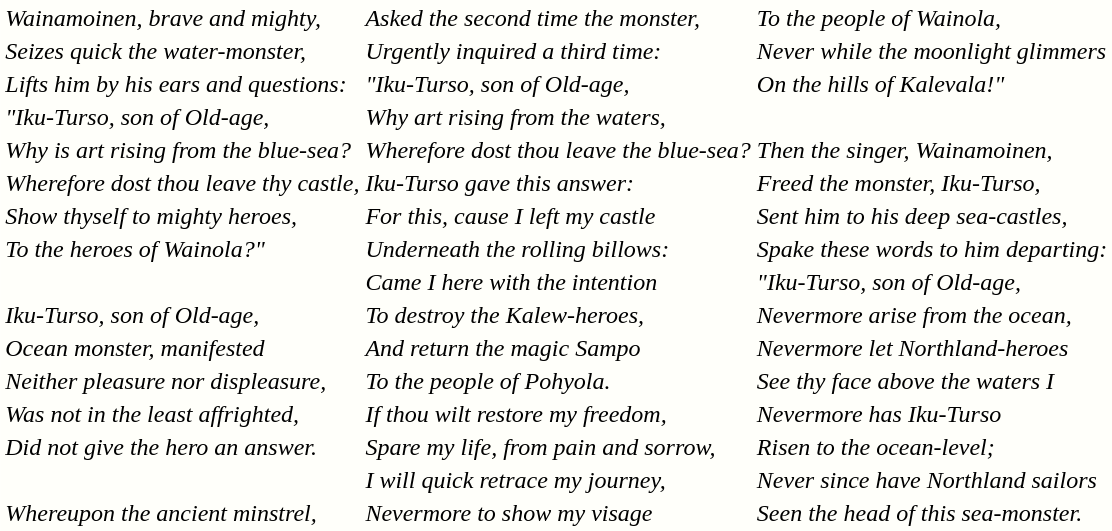<table style="margin-left:5%;margin-right:5%;font-style:italic;background:RGB(100%,100%,98%);">
<tr>
<td>Wainamoinen, brave and mighty,</td>
<td>Asked the second time the monster,</td>
<td>To the people of Wainola,</td>
</tr>
<tr>
<td>Seizes quick the water-monster,</td>
<td>Urgently inquired a third time:</td>
<td>Never while the moonlight glimmers</td>
</tr>
<tr>
<td>Lifts him by his ears and questions:</td>
<td>"Iku-Turso, son of Old-age,</td>
<td>On the hills of Kalevala!"</td>
</tr>
<tr>
<td>"Iku-Turso, son of Old-age,</td>
<td>Why art rising from the waters,</td>
<td></td>
</tr>
<tr>
<td>Why is art rising from the blue-sea?</td>
<td>Wherefore dost thou leave the blue-sea?</td>
<td>Then the singer, Wainamoinen,</td>
</tr>
<tr>
<td>Wherefore dost thou leave thy castle,</td>
<td>Iku-Turso gave this answer:</td>
<td>Freed the monster, Iku-Turso,</td>
</tr>
<tr>
<td>Show thyself to mighty heroes,</td>
<td>For this, cause I left my castle</td>
<td>Sent him to his deep sea-castles,</td>
</tr>
<tr>
<td>To the heroes of Wainola?"</td>
<td>Underneath the rolling billows:</td>
<td>Spake these words to him departing:</td>
</tr>
<tr>
<td></td>
<td>Came I here with the intention</td>
<td>"Iku-Turso, son of Old-age,</td>
</tr>
<tr>
<td>Iku-Turso, son of Old-age,</td>
<td>To destroy the Kalew-heroes,</td>
<td>Nevermore arise from the ocean,</td>
</tr>
<tr>
<td>Ocean monster, manifested</td>
<td>And return the magic Sampo</td>
<td>Nevermore let Northland-heroes</td>
</tr>
<tr>
<td>Neither pleasure nor displeasure,</td>
<td>To the people of Pohyola.</td>
<td>See thy face above the waters I</td>
</tr>
<tr>
<td>Was not in the least affrighted,</td>
<td>If thou wilt restore my freedom,</td>
<td>Nevermore has Iku-Turso</td>
</tr>
<tr>
<td>Did not give the hero an answer.</td>
<td>Spare my life, from pain and sorrow,</td>
<td>Risen to the ocean-level;</td>
</tr>
<tr>
<td></td>
<td>I will quick retrace my journey,</td>
<td>Never since have Northland sailors</td>
</tr>
<tr>
<td>Whereupon the ancient minstrel,</td>
<td>Nevermore to show my visage</td>
<td>Seen the head of this sea-monster.</td>
</tr>
</table>
